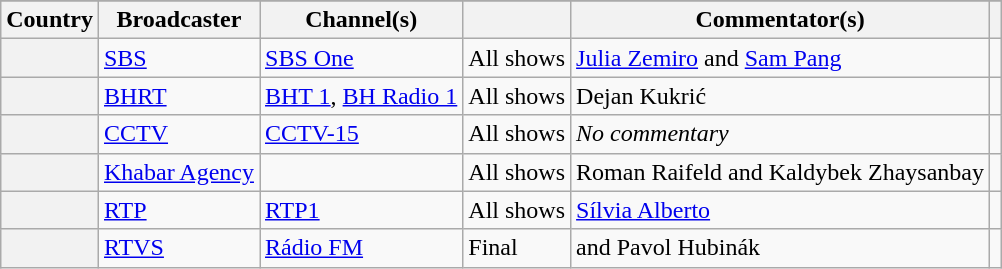<table class="wikitable plainrowheaders">
<tr>
</tr>
<tr>
<th scope="col">Country</th>
<th scope="col">Broadcaster</th>
<th scope="col">Channel(s)</th>
<th scope="col"></th>
<th scope="col">Commentator(s)</th>
<th scope="col"></th>
</tr>
<tr>
<th scope="row"></th>
<td><a href='#'>SBS</a></td>
<td><a href='#'>SBS One</a></td>
<td>All shows</td>
<td><a href='#'>Julia Zemiro</a> and <a href='#'>Sam Pang</a></td>
<td></td>
</tr>
<tr>
<th scope="row"></th>
<td><a href='#'>BHRT</a></td>
<td><a href='#'>BHT 1</a>, <a href='#'>BH Radio 1</a></td>
<td>All shows</td>
<td>Dejan Kukrić</td>
<td></td>
</tr>
<tr>
<th scope="row"></th>
<td><a href='#'>CCTV</a></td>
<td><a href='#'>CCTV-15</a></td>
<td>All shows</td>
<td><em>No commentary</em></td>
<td></td>
</tr>
<tr>
<th scope="row"></th>
<td><a href='#'>Khabar Agency</a></td>
<td></td>
<td>All shows</td>
<td>Roman Raifeld and Kaldybek Zhaysanbay</td>
<td></td>
</tr>
<tr>
<th scope="row"></th>
<td><a href='#'>RTP</a></td>
<td><a href='#'>RTP1</a></td>
<td>All shows</td>
<td><a href='#'>Sílvia Alberto</a></td>
<td></td>
</tr>
<tr>
<th scope="row"></th>
<td><a href='#'>RTVS</a></td>
<td><a href='#'>Rádio FM</a></td>
<td>Final</td>
<td> and Pavol Hubinák</td>
<td></td>
</tr>
</table>
